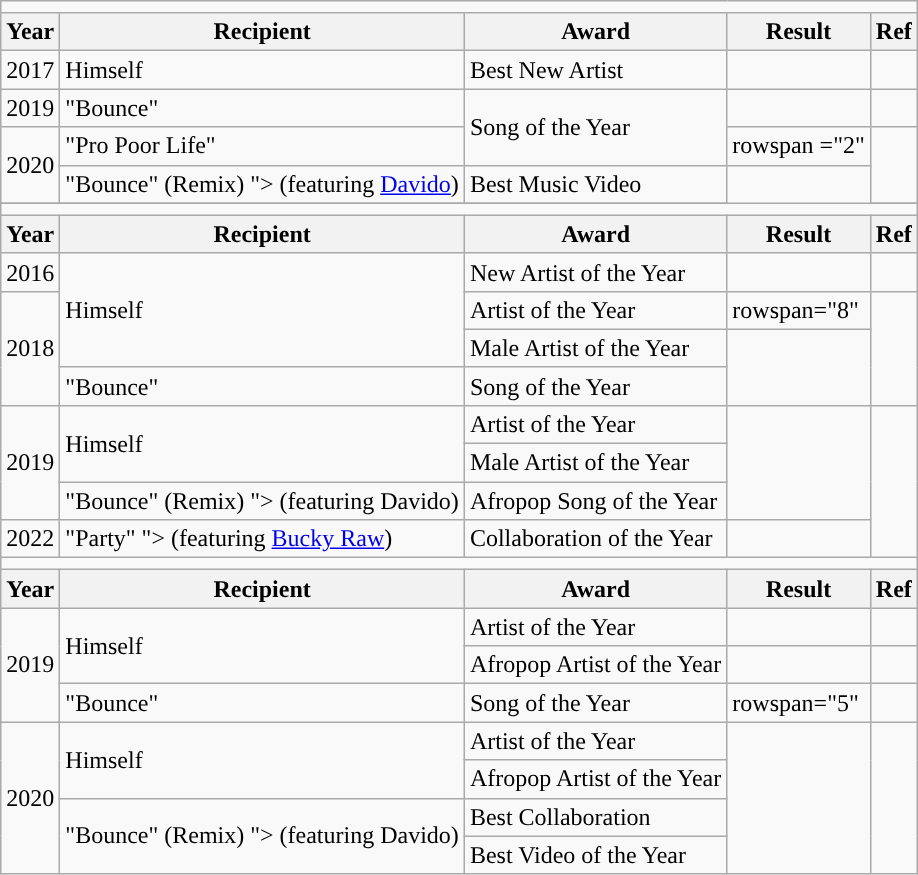<table class ="wikitable">
<tr>
<td colspan="5" style="font-size:110%"></td>
</tr>
<tr>
<th>Year</th>
<th>Recipient</th>
<th>Award</th>
<th>Result</th>
<th>Ref</th>
</tr>
<tr>
<td>2017</td>
<td>Himself</td>
<td>Best New Artist</td>
<td></td>
<td></td>
</tr>
<tr>
<td>2019</td>
<td>"Bounce"</td>
<td rowspan="2">Song of the Year</td>
<td></td>
<td></td>
</tr>
<tr>
<td rowspan="2">2020</td>
<td>"Pro Poor Life"</td>
<td>rowspan ="2" </td>
<td rowspan="2"></td>
</tr>
<tr>
<td>"Bounce" (Remix) <span>"> (featuring <a href='#'>Davido</a>)</span></td>
<td>Best Music Video</td>
</tr>
<tr>
</tr>
<tr>
<td colspan="5" style="font-size:110%"></td>
</tr>
<tr>
<th>Year</th>
<th>Recipient</th>
<th>Award</th>
<th>Result</th>
<th>Ref</th>
</tr>
<tr>
<td>2016</td>
<td rowspan="3">Himself</td>
<td>New Artist of the Year</td>
<td></td>
<td></td>
</tr>
<tr>
<td rowspan="3">2018</td>
<td>Artist of the Year</td>
<td>rowspan="8" </td>
<td rowspan="3"></td>
</tr>
<tr>
<td>Male Artist of the Year</td>
</tr>
<tr>
<td>"Bounce"</td>
<td>Song of the Year</td>
</tr>
<tr>
<td rowspan="4'">2019</td>
<td rowspan="2">Himself</td>
<td>Artist of the Year</td>
<td rowspan="4"></td>
</tr>
<tr>
<td>Male Artist of the Year</td>
</tr>
<tr>
<td rowspan="2">"Bounce" (Remix) <span>"> (featuring Davido)</span></td>
<td>Afropop Song of the Year</td>
</tr>
<tr>
<td rowspan="2">Collaboration of the Year</td>
</tr>
<tr>
<td>2022</td>
<td>"Party" <span>"> (featuring <a href='#'>Bucky Raw</a>)</span></td>
<td></td>
</tr>
<tr>
<td colspan="5" style="font-size:110%"></td>
</tr>
<tr>
<th>Year</th>
<th>Recipient</th>
<th>Award</th>
<th>Result</th>
<th>Ref</th>
</tr>
<tr>
<td rowspan="3">2019</td>
<td rowspan="2">Himself</td>
<td>Artist of the Year</td>
<td></td>
<td></td>
</tr>
<tr>
<td>Afropop Artist of the Year</td>
<td></td>
<td></td>
</tr>
<tr>
<td>"Bounce"</td>
<td>Song of the Year</td>
<td>rowspan="5"</td>
<td></td>
</tr>
<tr>
<td rowspan="4">2020</td>
<td rowspan="2">Himself</td>
<td>Artist of the Year</td>
<td rowspan="4"></td>
</tr>
<tr>
<td>Afropop Artist of the Year</td>
</tr>
<tr>
<td rowspan="2">"Bounce" (Remix) <span>"> (featuring Davido)</span></td>
<td>Best Collaboration</td>
</tr>
<tr>
<td>Best Video of the Year</td>
</tr>
</table>
